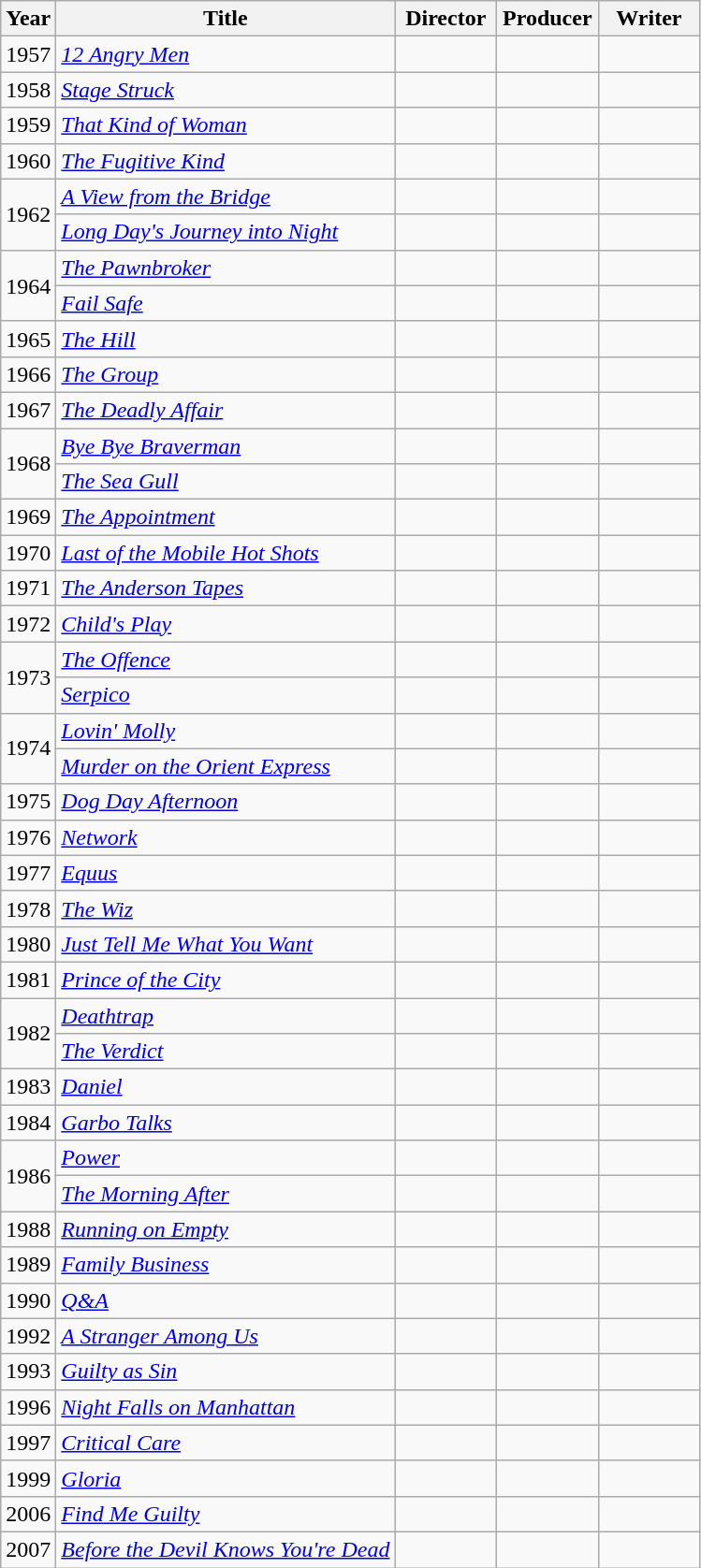<table class="wikitable">
<tr>
<th>Year</th>
<th>Title</th>
<th width=65>Director</th>
<th width=65>Producer</th>
<th width=65>Writer</th>
</tr>
<tr>
<td>1957</td>
<td><em><a href='#'>12 Angry Men</a></em></td>
<td></td>
<td></td>
<td></td>
</tr>
<tr>
<td>1958</td>
<td><em><a href='#'>Stage Struck</a></em></td>
<td></td>
<td></td>
<td></td>
</tr>
<tr>
<td>1959</td>
<td><em><a href='#'>That Kind of Woman</a></em></td>
<td></td>
<td></td>
<td></td>
</tr>
<tr>
<td>1960</td>
<td><em><a href='#'>The Fugitive Kind</a></em></td>
<td></td>
<td></td>
<td></td>
</tr>
<tr>
<td rowspan=2>1962</td>
<td><em><a href='#'>A View from the Bridge</a></em></td>
<td></td>
<td></td>
<td></td>
</tr>
<tr>
<td><em><a href='#'>Long Day's Journey into Night</a></em></td>
<td></td>
<td></td>
<td></td>
</tr>
<tr>
<td rowspan=2>1964</td>
<td><em><a href='#'>The Pawnbroker</a></em></td>
<td></td>
<td></td>
<td></td>
</tr>
<tr>
<td><em><a href='#'>Fail Safe</a></em></td>
<td></td>
<td></td>
<td></td>
</tr>
<tr>
<td>1965</td>
<td><em><a href='#'>The Hill</a></em></td>
<td></td>
<td></td>
<td></td>
</tr>
<tr>
<td>1966</td>
<td><em><a href='#'>The Group</a></em></td>
<td></td>
<td></td>
<td></td>
</tr>
<tr>
<td>1967</td>
<td><em><a href='#'>The Deadly Affair</a></em></td>
<td></td>
<td></td>
<td></td>
</tr>
<tr>
<td rowspan=2>1968</td>
<td><em><a href='#'>Bye Bye Braverman</a></em></td>
<td></td>
<td></td>
<td></td>
</tr>
<tr>
<td><em><a href='#'>The Sea Gull</a></em></td>
<td></td>
<td></td>
<td></td>
</tr>
<tr>
<td>1969</td>
<td><em><a href='#'>The Appointment</a></em></td>
<td></td>
<td></td>
<td></td>
</tr>
<tr>
<td>1970</td>
<td><em><a href='#'>Last of the Mobile Hot Shots</a></em></td>
<td></td>
<td></td>
<td></td>
</tr>
<tr>
<td>1971</td>
<td><em><a href='#'>The Anderson Tapes</a></em></td>
<td></td>
<td></td>
<td></td>
</tr>
<tr>
<td>1972</td>
<td><em><a href='#'>Child's Play</a></em></td>
<td></td>
<td></td>
<td></td>
</tr>
<tr>
<td rowspan=2>1973</td>
<td><em><a href='#'>The Offence</a></em></td>
<td></td>
<td></td>
<td></td>
</tr>
<tr>
<td><em><a href='#'>Serpico</a></em></td>
<td></td>
<td></td>
<td></td>
</tr>
<tr>
<td rowspan=2>1974</td>
<td><em><a href='#'>Lovin' Molly</a></em></td>
<td></td>
<td></td>
<td></td>
</tr>
<tr>
<td><em><a href='#'>Murder on the Orient Express</a></em></td>
<td></td>
<td></td>
<td></td>
</tr>
<tr>
<td>1975</td>
<td><em><a href='#'>Dog Day Afternoon</a></em></td>
<td></td>
<td></td>
<td></td>
</tr>
<tr>
<td>1976</td>
<td><em><a href='#'>Network</a></em></td>
<td></td>
<td></td>
<td></td>
</tr>
<tr>
<td>1977</td>
<td><em><a href='#'>Equus</a></em></td>
<td></td>
<td></td>
<td></td>
</tr>
<tr>
<td>1978</td>
<td><em><a href='#'>The Wiz</a></em></td>
<td></td>
<td></td>
<td></td>
</tr>
<tr>
<td>1980</td>
<td><em><a href='#'>Just Tell Me What You Want</a></em></td>
<td></td>
<td></td>
<td></td>
</tr>
<tr>
<td>1981</td>
<td><em><a href='#'>Prince of the City</a></em></td>
<td></td>
<td></td>
<td></td>
</tr>
<tr>
<td rowspan=2>1982</td>
<td><em><a href='#'>Deathtrap</a></em></td>
<td></td>
<td></td>
<td></td>
</tr>
<tr>
<td><em><a href='#'>The Verdict</a></em></td>
<td></td>
<td></td>
<td></td>
</tr>
<tr>
<td>1983</td>
<td><em><a href='#'>Daniel</a></em></td>
<td></td>
<td></td>
<td></td>
</tr>
<tr>
<td>1984</td>
<td><em><a href='#'>Garbo Talks</a></em></td>
<td></td>
<td></td>
<td></td>
</tr>
<tr>
<td rowspan=2>1986</td>
<td><em><a href='#'>Power</a></em></td>
<td></td>
<td></td>
<td></td>
</tr>
<tr>
<td><em><a href='#'>The Morning After</a></em></td>
<td></td>
<td></td>
<td></td>
</tr>
<tr>
<td>1988</td>
<td><em><a href='#'>Running on Empty</a></em></td>
<td></td>
<td></td>
<td></td>
</tr>
<tr>
<td>1989</td>
<td><em><a href='#'>Family Business</a></em></td>
<td></td>
<td></td>
<td></td>
</tr>
<tr>
<td>1990</td>
<td><em><a href='#'>Q&A</a></em></td>
<td></td>
<td></td>
<td></td>
</tr>
<tr>
<td>1992</td>
<td><em><a href='#'>A Stranger Among Us</a></em></td>
<td></td>
<td></td>
<td></td>
</tr>
<tr>
<td>1993</td>
<td><em><a href='#'>Guilty as Sin</a></em></td>
<td></td>
<td></td>
<td></td>
</tr>
<tr>
<td>1996</td>
<td><em><a href='#'>Night Falls on Manhattan</a></em></td>
<td></td>
<td></td>
<td></td>
</tr>
<tr>
<td>1997</td>
<td><em><a href='#'>Critical Care</a></em></td>
<td></td>
<td></td>
<td></td>
</tr>
<tr>
<td>1999</td>
<td><em><a href='#'>Gloria</a></em></td>
<td></td>
<td></td>
<td></td>
</tr>
<tr>
<td>2006</td>
<td><em><a href='#'>Find Me Guilty</a></em></td>
<td></td>
<td></td>
<td></td>
</tr>
<tr>
<td>2007</td>
<td><em><a href='#'>Before the Devil Knows You're Dead</a></em></td>
<td></td>
<td></td>
<td></td>
</tr>
</table>
